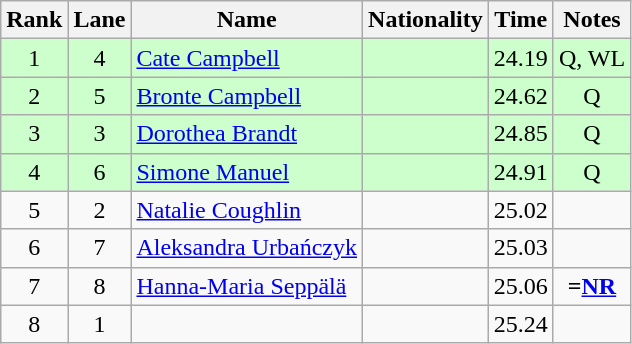<table class="wikitable sortable" style="text-align:center">
<tr>
<th>Rank</th>
<th>Lane</th>
<th>Name</th>
<th>Nationality</th>
<th>Time</th>
<th>Notes</th>
</tr>
<tr bgcolor=ccffcc>
<td>1</td>
<td>4</td>
<td align=left><a href='#'>Cate Campbell</a></td>
<td align=left></td>
<td>24.19</td>
<td>Q, WL</td>
</tr>
<tr bgcolor=ccffcc>
<td>2</td>
<td>5</td>
<td align=left><a href='#'>Bronte Campbell</a></td>
<td align=left></td>
<td>24.62</td>
<td>Q</td>
</tr>
<tr bgcolor=ccffcc>
<td>3</td>
<td>3</td>
<td align=left><a href='#'>Dorothea Brandt</a></td>
<td align=left></td>
<td>24.85</td>
<td>Q</td>
</tr>
<tr bgcolor=ccffcc>
<td>4</td>
<td>6</td>
<td align=left><a href='#'>Simone Manuel</a></td>
<td align=left></td>
<td>24.91</td>
<td>Q</td>
</tr>
<tr>
<td>5</td>
<td>2</td>
<td align=left><a href='#'>Natalie Coughlin</a></td>
<td align=left></td>
<td>25.02</td>
<td></td>
</tr>
<tr>
<td>6</td>
<td>7</td>
<td align=left><a href='#'>Aleksandra Urbańczyk</a></td>
<td align=left></td>
<td>25.03</td>
<td></td>
</tr>
<tr>
<td>7</td>
<td>8</td>
<td align=left><a href='#'>Hanna-Maria Seppälä</a></td>
<td align=left></td>
<td>25.06</td>
<td><strong>=<a href='#'>NR</a></strong></td>
</tr>
<tr>
<td>8</td>
<td>1</td>
<td align=left></td>
<td align=left></td>
<td>25.24</td>
<td></td>
</tr>
</table>
